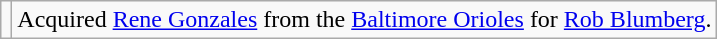<table class="wikitable">
<tr>
<td></td>
<td>Acquired <a href='#'>Rene Gonzales</a> from the <a href='#'>Baltimore Orioles</a> for <a href='#'>Rob Blumberg</a>.</td>
</tr>
</table>
